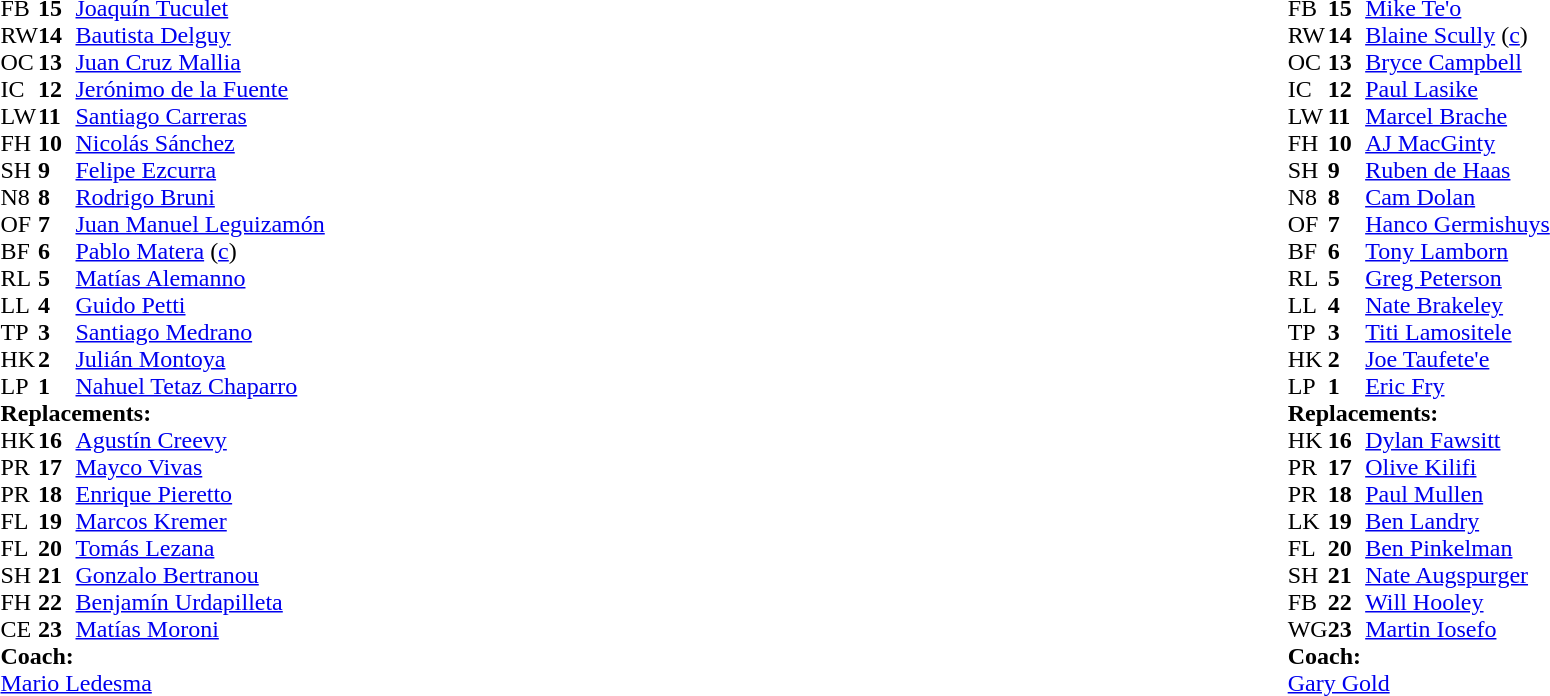<table style="width:100%;">
<tr>
<td style="vertical-align:top; width:50%;"><br><table style="font-size: 100%" cellspacing="0" cellpadding="0">
<tr>
<th width="25"></th>
<th width="25"></th>
</tr>
<tr>
<td>FB</td>
<td><strong>15</strong></td>
<td><a href='#'>Joaquín Tuculet</a></td>
</tr>
<tr>
<td>RW</td>
<td><strong>14</strong></td>
<td><a href='#'>Bautista Delguy</a></td>
</tr>
<tr>
<td>OC</td>
<td><strong>13</strong></td>
<td><a href='#'>Juan Cruz Mallia</a></td>
</tr>
<tr>
<td>IC</td>
<td><strong>12</strong></td>
<td><a href='#'>Jerónimo de la Fuente</a></td>
<td></td>
<td></td>
</tr>
<tr>
<td>LW</td>
<td><strong>11</strong></td>
<td><a href='#'>Santiago Carreras</a></td>
</tr>
<tr>
<td>FH</td>
<td><strong>10</strong></td>
<td><a href='#'>Nicolás Sánchez</a></td>
<td></td>
<td></td>
</tr>
<tr>
<td>SH</td>
<td><strong>9</strong></td>
<td><a href='#'>Felipe Ezcurra</a></td>
<td></td>
<td></td>
</tr>
<tr>
<td>N8</td>
<td><strong>8</strong></td>
<td><a href='#'>Rodrigo Bruni</a></td>
</tr>
<tr>
<td>OF</td>
<td><strong>7</strong></td>
<td><a href='#'>Juan Manuel Leguizamón</a></td>
</tr>
<tr>
<td>BF</td>
<td><strong>6</strong></td>
<td><a href='#'>Pablo Matera</a> (<a href='#'>c</a>)</td>
<td></td>
<td></td>
</tr>
<tr>
<td>RL</td>
<td><strong>5</strong></td>
<td><a href='#'>Matías Alemanno</a></td>
</tr>
<tr>
<td>LL</td>
<td><strong>4</strong></td>
<td><a href='#'>Guido Petti</a></td>
<td></td>
<td></td>
</tr>
<tr>
<td>TP</td>
<td><strong>3</strong></td>
<td><a href='#'>Santiago Medrano</a></td>
<td></td>
<td></td>
</tr>
<tr>
<td>HK</td>
<td><strong>2</strong></td>
<td><a href='#'>Julián Montoya</a></td>
<td></td>
<td></td>
</tr>
<tr>
<td>LP</td>
<td><strong>1</strong></td>
<td><a href='#'>Nahuel Tetaz Chaparro</a></td>
<td></td>
<td></td>
</tr>
<tr>
<td colspan="3"><strong>Replacements:</strong></td>
</tr>
<tr>
<td>HK</td>
<td><strong>16</strong></td>
<td><a href='#'>Agustín Creevy</a></td>
<td></td>
<td></td>
</tr>
<tr>
<td>PR</td>
<td><strong>17</strong></td>
<td><a href='#'>Mayco Vivas</a></td>
<td></td>
<td></td>
</tr>
<tr>
<td>PR</td>
<td><strong>18</strong></td>
<td><a href='#'>Enrique Pieretto</a></td>
<td></td>
<td></td>
</tr>
<tr>
<td>FL</td>
<td><strong>19</strong></td>
<td><a href='#'>Marcos Kremer</a></td>
<td></td>
<td></td>
</tr>
<tr>
<td>FL</td>
<td><strong>20</strong></td>
<td><a href='#'>Tomás Lezana</a></td>
<td></td>
<td></td>
</tr>
<tr>
<td>SH</td>
<td><strong>21</strong></td>
<td><a href='#'>Gonzalo Bertranou</a></td>
<td></td>
<td></td>
</tr>
<tr>
<td>FH</td>
<td><strong>22</strong></td>
<td><a href='#'>Benjamín Urdapilleta</a></td>
<td></td>
<td></td>
</tr>
<tr>
<td>CE</td>
<td><strong>23</strong></td>
<td><a href='#'>Matías Moroni</a></td>
<td></td>
<td></td>
</tr>
<tr>
<td colspan="3"><strong>Coach:</strong></td>
</tr>
<tr>
<td colspan="4"> <a href='#'>Mario Ledesma</a></td>
</tr>
</table>
</td>
<td style="vertical-align:top"></td>
<td style="vertical-align:top; width:50%;"><br><table cellspacing="0" cellpadding="0" style="font-size:100%; margin:auto;">
<tr>
<th width="25"></th>
<th width="25"></th>
</tr>
<tr>
<td>FB</td>
<td><strong>15</strong></td>
<td><a href='#'>Mike Te'o</a></td>
<td></td>
<td></td>
</tr>
<tr>
<td>RW</td>
<td><strong>14</strong></td>
<td><a href='#'>Blaine Scully</a> (<a href='#'>c</a>)</td>
</tr>
<tr>
<td>OC</td>
<td><strong>13</strong></td>
<td><a href='#'>Bryce Campbell</a></td>
</tr>
<tr>
<td>IC</td>
<td><strong>12</strong></td>
<td><a href='#'>Paul Lasike</a></td>
<td></td>
<td colspan=2></td>
</tr>
<tr>
<td>LW</td>
<td><strong>11</strong></td>
<td><a href='#'>Marcel Brache</a></td>
</tr>
<tr>
<td>FH</td>
<td><strong>10</strong></td>
<td><a href='#'>AJ MacGinty</a></td>
<td></td>
<td></td>
<td></td>
<td></td>
</tr>
<tr>
<td>SH</td>
<td><strong>9</strong></td>
<td><a href='#'>Ruben de Haas</a></td>
<td></td>
<td></td>
</tr>
<tr>
<td>N8</td>
<td><strong>8</strong></td>
<td><a href='#'>Cam Dolan</a></td>
</tr>
<tr>
<td>OF</td>
<td><strong>7</strong></td>
<td><a href='#'>Hanco Germishuys</a></td>
</tr>
<tr>
<td>BF</td>
<td><strong>6</strong></td>
<td><a href='#'>Tony Lamborn</a></td>
<td></td>
<td></td>
</tr>
<tr>
<td>RL</td>
<td><strong>5</strong></td>
<td><a href='#'>Greg Peterson</a></td>
</tr>
<tr>
<td>LL</td>
<td><strong>4</strong></td>
<td><a href='#'>Nate Brakeley</a></td>
<td></td>
<td></td>
</tr>
<tr>
<td>TP</td>
<td><strong>3</strong></td>
<td><a href='#'>Titi Lamositele</a></td>
<td></td>
<td></td>
</tr>
<tr>
<td>HK</td>
<td><strong>2</strong></td>
<td><a href='#'>Joe Taufete'e</a></td>
<td></td>
<td></td>
</tr>
<tr>
<td>LP</td>
<td><strong>1</strong></td>
<td><a href='#'>Eric Fry</a></td>
<td></td>
<td></td>
</tr>
<tr>
<td colspan="3"><strong>Replacements:</strong></td>
</tr>
<tr>
<td>HK</td>
<td><strong>16</strong></td>
<td><a href='#'>Dylan Fawsitt</a></td>
<td></td>
<td></td>
</tr>
<tr>
<td>PR</td>
<td><strong>17</strong></td>
<td><a href='#'>Olive Kilifi</a></td>
<td></td>
<td></td>
</tr>
<tr>
<td>PR</td>
<td><strong>18</strong></td>
<td><a href='#'>Paul Mullen</a></td>
<td></td>
<td></td>
</tr>
<tr>
<td>LK</td>
<td><strong>19</strong></td>
<td><a href='#'>Ben Landry</a></td>
<td></td>
<td></td>
</tr>
<tr>
<td>FL</td>
<td><strong>20</strong></td>
<td><a href='#'>Ben Pinkelman</a></td>
<td></td>
<td></td>
</tr>
<tr>
<td>SH</td>
<td><strong>21</strong></td>
<td><a href='#'>Nate Augspurger</a></td>
<td></td>
<td></td>
</tr>
<tr>
<td>FB</td>
<td><strong>22</strong></td>
<td><a href='#'>Will Hooley</a></td>
<td></td>
<td></td>
</tr>
<tr>
<td>WG</td>
<td><strong>23</strong></td>
<td><a href='#'>Martin Iosefo</a></td>
<td></td>
<td></td>
<td></td>
<td></td>
</tr>
<tr>
<td colspan="3"><strong>Coach:</strong></td>
</tr>
<tr>
<td colspan="4"> <a href='#'>Gary Gold</a></td>
</tr>
</table>
</td>
</tr>
</table>
